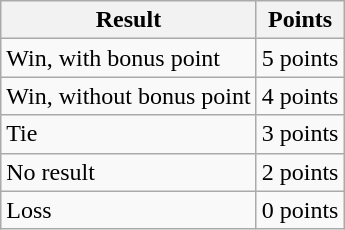<table class="wikitable">
<tr>
<th>Result</th>
<th>Points</th>
</tr>
<tr>
<td>Win, with bonus point</td>
<td>5 points</td>
</tr>
<tr>
<td>Win, without bonus point</td>
<td>4 points</td>
</tr>
<tr>
<td>Tie</td>
<td>3 points</td>
</tr>
<tr>
<td>No result</td>
<td>2 points</td>
</tr>
<tr>
<td>Loss</td>
<td>0 points</td>
</tr>
</table>
